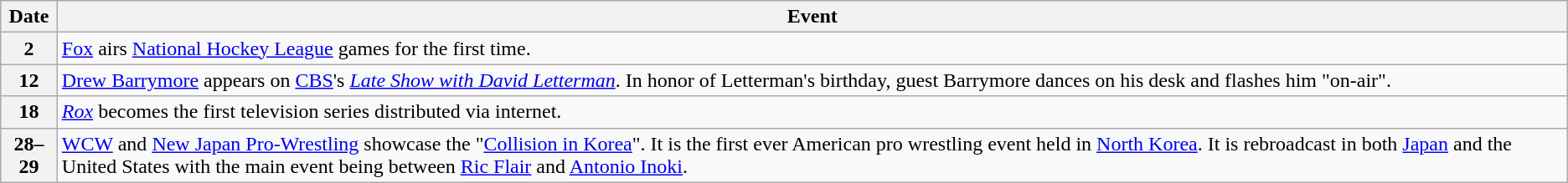<table class="wikitable">
<tr>
<th>Date</th>
<th>Event</th>
</tr>
<tr>
<th>2</th>
<td><a href='#'>Fox</a> airs <a href='#'>National Hockey League</a> games for the first time.</td>
</tr>
<tr>
<th>12</th>
<td><a href='#'>Drew Barrymore</a> appears on <a href='#'>CBS</a>'s <em><a href='#'>Late Show with David Letterman</a></em>. In honor of Letterman's birthday, guest Barrymore dances on his desk and flashes him "on-air".</td>
</tr>
<tr>
<th>18</th>
<td><em><a href='#'>Rox</a></em> becomes the first television series distributed via internet.</td>
</tr>
<tr>
<th>28–29</th>
<td><a href='#'>WCW</a> and <a href='#'>New Japan Pro-Wrestling</a> showcase the "<a href='#'>Collision in Korea</a>". It is the first ever American pro wrestling event held in <a href='#'>North Korea</a>. It is rebroadcast in both <a href='#'>Japan</a> and the United States with the main event being between <a href='#'>Ric Flair</a> and <a href='#'>Antonio Inoki</a>.</td>
</tr>
</table>
